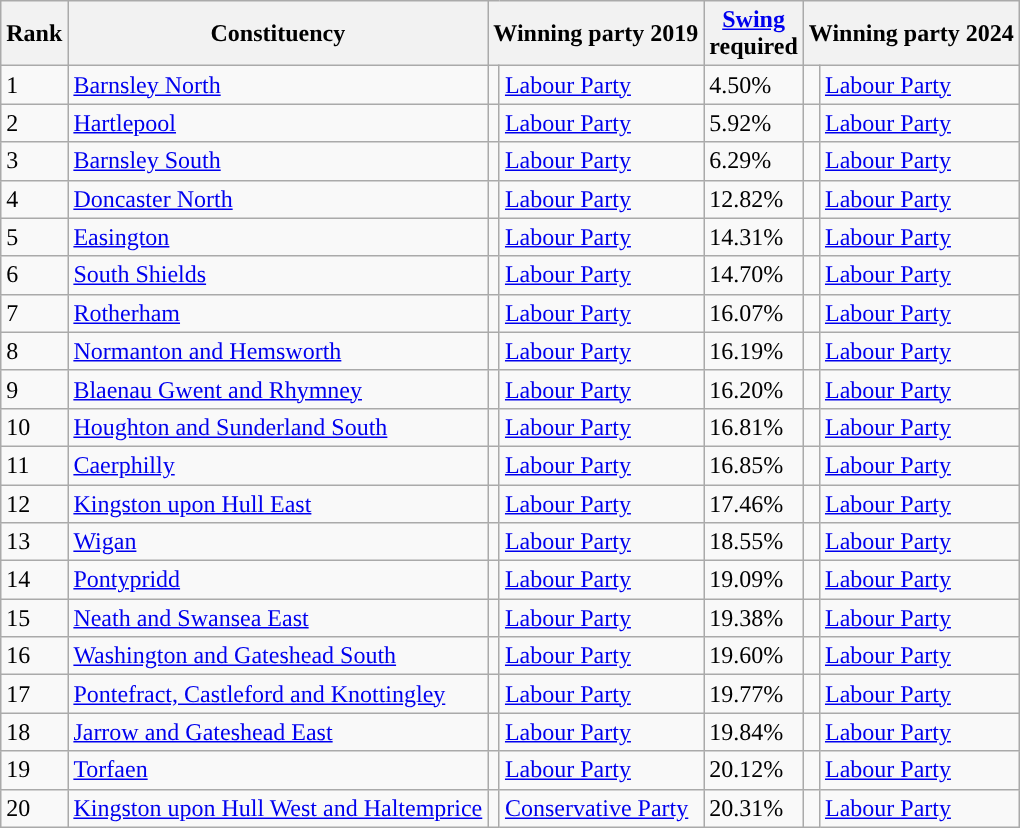<table class="wikitable sortable">
<tr>
<th>Rank</th>
<th>Constituency</th>
<th colspan="2">Winning party 2019</th>
<th><a href='#'>Swing</a> <br>required</th>
<th colspan="2">Winning party 2024</th>
</tr>
<tr>
<td>1</td>
<td><a href='#'>Barnsley North</a></td>
<td class="unsortable" style="background-color: "></td>
<td><a href='#'>Labour Party</a></td>
<td>4.50%</td>
<td class="unsortable" style="background-color: "></td>
<td><a href='#'>Labour Party</a></td>
</tr>
<tr>
<td>2</td>
<td><a href='#'>Hartlepool</a></td>
<td class="unsortable" style="background-color: "></td>
<td><a href='#'>Labour Party</a></td>
<td>5.92%</td>
<td class="unsortable" style="background-color: "></td>
<td><a href='#'>Labour Party</a></td>
</tr>
<tr>
<td>3</td>
<td><a href='#'>Barnsley South</a></td>
<td class="unsortable" style="background-color: "></td>
<td><a href='#'>Labour Party</a></td>
<td>6.29%</td>
<td class="unsortable" style="background-color: "></td>
<td><a href='#'>Labour Party</a></td>
</tr>
<tr>
<td>4</td>
<td><a href='#'>Doncaster North</a></td>
<td class="unsortable" style="background-color: "></td>
<td><a href='#'>Labour Party</a></td>
<td>12.82%</td>
<td class="unsortable" style="background-color: "></td>
<td><a href='#'>Labour Party</a></td>
</tr>
<tr>
<td>5</td>
<td><a href='#'>Easington</a></td>
<td class="unsortable" style="background-color: "></td>
<td><a href='#'>Labour Party</a></td>
<td>14.31%</td>
<td class="unsortable" style="background-color: "></td>
<td><a href='#'>Labour Party</a></td>
</tr>
<tr>
<td>6</td>
<td><a href='#'>South Shields</a></td>
<td class="unsortable" style="background-color: "></td>
<td><a href='#'>Labour Party</a></td>
<td>14.70%</td>
<td class="unsortable" style="background-color: "></td>
<td><a href='#'>Labour Party</a></td>
</tr>
<tr>
<td>7</td>
<td><a href='#'>Rotherham</a></td>
<td class="unsortable" style="background-color: "></td>
<td><a href='#'>Labour Party</a></td>
<td>16.07%</td>
<td class="unsortable" style="background-color: "></td>
<td><a href='#'>Labour Party</a></td>
</tr>
<tr>
<td>8</td>
<td><a href='#'>Normanton and Hemsworth</a></td>
<td class="unsortable" style="background-color: "></td>
<td><a href='#'>Labour Party</a></td>
<td>16.19%</td>
<td class="unsortable" style="background-color: "></td>
<td><a href='#'>Labour Party</a></td>
</tr>
<tr>
<td>9</td>
<td><a href='#'>Blaenau Gwent and Rhymney</a></td>
<td class="unsortable" style="background-color: "></td>
<td><a href='#'>Labour Party</a></td>
<td>16.20%</td>
<td class="unsortable" style="background-color: "></td>
<td><a href='#'>Labour Party</a></td>
</tr>
<tr>
<td>10</td>
<td><a href='#'>Houghton and Sunderland South</a></td>
<td class="unsortable" style="background-color: "></td>
<td><a href='#'>Labour Party</a></td>
<td>16.81%</td>
<td class="unsortable" style="background-color: "></td>
<td><a href='#'>Labour Party</a></td>
</tr>
<tr>
<td>11</td>
<td><a href='#'>Caerphilly</a></td>
<td class="unsortable" style="background-color: "></td>
<td><a href='#'>Labour Party</a></td>
<td>16.85%</td>
<td class="unsortable" style="background-color: "></td>
<td><a href='#'>Labour Party</a></td>
</tr>
<tr>
<td>12</td>
<td><a href='#'>Kingston upon Hull East</a></td>
<td class="unsortable" style="background-color: "></td>
<td><a href='#'>Labour Party</a></td>
<td>17.46%</td>
<td class="unsortable" style="background-color: "></td>
<td><a href='#'>Labour Party</a></td>
</tr>
<tr>
<td>13</td>
<td><a href='#'>Wigan</a></td>
<td class="unsortable" style="background-color: "></td>
<td><a href='#'>Labour Party</a></td>
<td>18.55%</td>
<td class="unsortable" style="background-color: "></td>
<td><a href='#'>Labour Party</a></td>
</tr>
<tr>
<td>14</td>
<td><a href='#'>Pontypridd</a></td>
<td class="unsortable" style="background-color: "></td>
<td><a href='#'>Labour Party</a></td>
<td>19.09%</td>
<td class="unsortable" style="background-color: "></td>
<td><a href='#'>Labour Party</a></td>
</tr>
<tr>
<td>15</td>
<td><a href='#'>Neath and Swansea East</a></td>
<td class="unsortable" style="background-color: "></td>
<td><a href='#'>Labour Party</a></td>
<td>19.38%</td>
<td class="unsortable" style="background-color: "></td>
<td><a href='#'>Labour Party</a></td>
</tr>
<tr>
<td>16</td>
<td><a href='#'>Washington and Gateshead South</a></td>
<td class="unsortable" style="background-color: "></td>
<td><a href='#'>Labour Party</a></td>
<td>19.60%</td>
<td class="unsortable" style="background-color: "></td>
<td><a href='#'>Labour Party</a></td>
</tr>
<tr>
<td>17</td>
<td><a href='#'>Pontefract, Castleford and Knottingley</a></td>
<td class="unsortable" style="background-color: "></td>
<td><a href='#'>Labour Party</a></td>
<td>19.77%</td>
<td class="unsortable" style="background-color: "></td>
<td><a href='#'>Labour Party</a></td>
</tr>
<tr>
<td>18</td>
<td><a href='#'>Jarrow and Gateshead East</a></td>
<td class="unsortable" style="background-color: "></td>
<td><a href='#'>Labour Party</a></td>
<td>19.84%</td>
<td class="unsortable" style="background-color: "></td>
<td><a href='#'>Labour Party</a></td>
</tr>
<tr>
<td>19</td>
<td><a href='#'>Torfaen</a></td>
<td class="unsortable" style="background-color: "></td>
<td><a href='#'>Labour Party</a></td>
<td>20.12%</td>
<td class="unsortable" style="background-color: "></td>
<td><a href='#'>Labour Party</a></td>
</tr>
<tr>
<td>20</td>
<td><a href='#'>Kingston upon Hull West and Haltemprice</a></td>
<td class="unsortable" style="background-color: "></td>
<td><a href='#'>Conservative Party</a></td>
<td>20.31%</td>
<td class="unsortable" style="background-color: "></td>
<td><a href='#'>Labour Party</a></td>
</tr>
</table>
